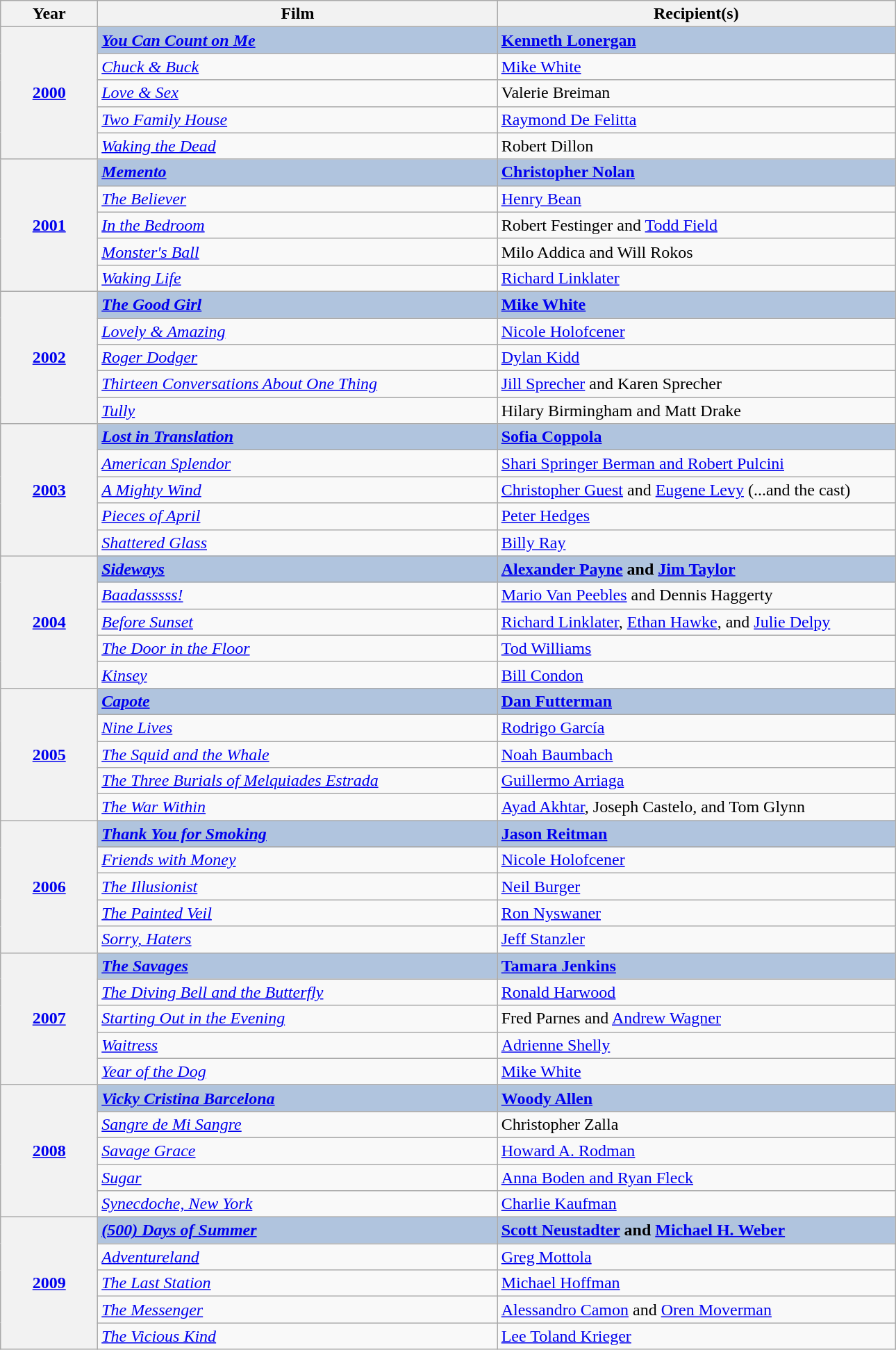<table class="wikitable" width="68%" cellpadding="5">
<tr>
<th width="100">Year</th>
<th width="450">Film</th>
<th width="450">Recipient(s)</th>
</tr>
<tr>
<th rowspan="5" style="text-align:center;"><a href='#'>2000</a><br></th>
<td style="background:#B0C4DE"><strong><em><a href='#'>You Can Count on Me</a></em></strong></td>
<td style="background:#B0C4DE"><strong><a href='#'>Kenneth Lonergan</a></strong></td>
</tr>
<tr>
<td><em><a href='#'>Chuck & Buck</a></em></td>
<td><a href='#'>Mike White</a></td>
</tr>
<tr>
<td><em><a href='#'>Love & Sex</a></em></td>
<td>Valerie Breiman</td>
</tr>
<tr>
<td><em><a href='#'>Two Family House</a></em></td>
<td><a href='#'>Raymond De Felitta</a></td>
</tr>
<tr>
<td><em><a href='#'>Waking the Dead</a></em></td>
<td>Robert Dillon</td>
</tr>
<tr>
<th rowspan="5" style="text-align:center;"><a href='#'>2001</a><br></th>
<td style="background:#B0C4DE"><strong><em><a href='#'>Memento</a></em></strong></td>
<td style="background:#B0C4DE"><strong><a href='#'>Christopher Nolan</a></strong></td>
</tr>
<tr>
<td><em><a href='#'>The Believer</a></em></td>
<td><a href='#'>Henry Bean</a></td>
</tr>
<tr>
<td><em><a href='#'>In the Bedroom</a></em></td>
<td>Robert Festinger and <a href='#'>Todd Field</a></td>
</tr>
<tr>
<td><em><a href='#'>Monster's Ball</a></em></td>
<td>Milo Addica and Will Rokos</td>
</tr>
<tr>
<td><em><a href='#'>Waking Life</a></em></td>
<td><a href='#'>Richard Linklater</a></td>
</tr>
<tr>
<th rowspan="5" style="text-align:center;"><a href='#'>2002</a><br></th>
<td style="background:#B0C4DE"><strong><em><a href='#'>The Good Girl</a></em></strong></td>
<td style="background:#B0C4DE"><strong><a href='#'>Mike White</a></strong></td>
</tr>
<tr>
<td><em><a href='#'>Lovely & Amazing</a></em></td>
<td><a href='#'>Nicole Holofcener</a></td>
</tr>
<tr>
<td><em><a href='#'>Roger Dodger</a></em></td>
<td><a href='#'>Dylan Kidd</a></td>
</tr>
<tr>
<td><em><a href='#'>Thirteen Conversations About One Thing</a></em></td>
<td><a href='#'>Jill Sprecher</a> and Karen Sprecher</td>
</tr>
<tr>
<td><em><a href='#'>Tully</a></em></td>
<td>Hilary Birmingham and Matt Drake</td>
</tr>
<tr>
<th rowspan="5" style="text-align:center;"><a href='#'>2003</a><br></th>
<td style="background:#B0C4DE"><strong><em><a href='#'>Lost in Translation</a></em></strong></td>
<td style="background:#B0C4DE"><strong><a href='#'>Sofia Coppola</a></strong></td>
</tr>
<tr>
<td><em><a href='#'>American Splendor</a></em></td>
<td><a href='#'>Shari Springer Berman and Robert Pulcini</a></td>
</tr>
<tr>
<td><em><a href='#'>A Mighty Wind</a></em></td>
<td><a href='#'>Christopher Guest</a> and <a href='#'>Eugene Levy</a> (...and the cast)</td>
</tr>
<tr>
<td><em><a href='#'>Pieces of April</a></em></td>
<td><a href='#'>Peter Hedges</a></td>
</tr>
<tr>
<td><em><a href='#'>Shattered Glass</a></em></td>
<td><a href='#'>Billy Ray</a></td>
</tr>
<tr>
<th rowspan="5" style="text-align:center;"><a href='#'>2004</a><br></th>
<td style="background:#B0C4DE"><strong><em><a href='#'>Sideways</a></em></strong></td>
<td style="background:#B0C4DE"><strong><a href='#'>Alexander Payne</a> and <a href='#'>Jim Taylor</a></strong></td>
</tr>
<tr>
<td><em><a href='#'>Baadasssss!</a></em></td>
<td><a href='#'>Mario Van Peebles</a> and Dennis Haggerty</td>
</tr>
<tr>
<td><em><a href='#'>Before Sunset</a></em></td>
<td><a href='#'>Richard Linklater</a>, <a href='#'>Ethan Hawke</a>, and <a href='#'>Julie Delpy</a></td>
</tr>
<tr>
<td><em><a href='#'>The Door in the Floor</a></em></td>
<td><a href='#'>Tod Williams</a></td>
</tr>
<tr>
<td><em><a href='#'>Kinsey</a></em></td>
<td><a href='#'>Bill Condon</a></td>
</tr>
<tr>
<th rowspan="5" style="text-align:center;"><a href='#'>2005</a><br></th>
<td style="background:#B0C4DE"><strong><em><a href='#'>Capote</a></em></strong></td>
<td style="background:#B0C4DE"><strong><a href='#'>Dan Futterman</a></strong></td>
</tr>
<tr>
<td><em><a href='#'>Nine Lives</a></em></td>
<td><a href='#'>Rodrigo García</a></td>
</tr>
<tr>
<td><em><a href='#'>The Squid and the Whale</a></em></td>
<td><a href='#'>Noah Baumbach</a></td>
</tr>
<tr>
<td><em><a href='#'>The Three Burials of Melquiades Estrada</a></em></td>
<td><a href='#'>Guillermo Arriaga</a></td>
</tr>
<tr>
<td><em><a href='#'>The War Within</a></em></td>
<td><a href='#'>Ayad Akhtar</a>, Joseph Castelo, and Tom Glynn</td>
</tr>
<tr>
<th rowspan="5" style="text-align:center;"><a href='#'>2006</a><br></th>
<td style="background:#B0C4DE"><strong><em><a href='#'>Thank You for Smoking</a></em></strong></td>
<td style="background:#B0C4DE"><strong><a href='#'>Jason Reitman</a></strong></td>
</tr>
<tr>
<td><em><a href='#'>Friends with Money</a></em></td>
<td><a href='#'>Nicole Holofcener</a></td>
</tr>
<tr>
<td><em><a href='#'>The Illusionist</a></em></td>
<td><a href='#'>Neil Burger</a></td>
</tr>
<tr>
<td><em><a href='#'>The Painted Veil</a></em></td>
<td><a href='#'>Ron Nyswaner</a></td>
</tr>
<tr>
<td><em><a href='#'>Sorry, Haters</a></em></td>
<td><a href='#'>Jeff Stanzler</a></td>
</tr>
<tr>
<th rowspan="5" style="text-align:center;"><a href='#'>2007</a><br></th>
<td style="background:#B0C4DE"><strong><em><a href='#'>The Savages</a></em></strong></td>
<td style="background:#B0C4DE"><strong><a href='#'>Tamara Jenkins</a></strong></td>
</tr>
<tr>
<td><em><a href='#'>The Diving Bell and the Butterfly</a></em></td>
<td><a href='#'>Ronald Harwood</a></td>
</tr>
<tr>
<td><em><a href='#'>Starting Out in the Evening</a></em></td>
<td>Fred Parnes and <a href='#'>Andrew Wagner</a></td>
</tr>
<tr>
<td><em><a href='#'>Waitress</a></em></td>
<td><a href='#'>Adrienne Shelly</a></td>
</tr>
<tr>
<td><em><a href='#'>Year of the Dog</a></em></td>
<td><a href='#'>Mike White</a></td>
</tr>
<tr>
<th rowspan="5" style="text-align:center;"><a href='#'>2008</a><br></th>
<td style="background:#B0C4DE"><strong><em><a href='#'>Vicky Cristina Barcelona</a></em></strong></td>
<td style="background:#B0C4DE"><strong><a href='#'>Woody Allen</a></strong></td>
</tr>
<tr>
<td><em><a href='#'>Sangre de Mi Sangre</a></em></td>
<td>Christopher Zalla</td>
</tr>
<tr>
<td><em><a href='#'>Savage Grace</a></em></td>
<td><a href='#'>Howard A. Rodman</a></td>
</tr>
<tr>
<td><em><a href='#'>Sugar</a></em></td>
<td><a href='#'>Anna Boden and Ryan Fleck</a></td>
</tr>
<tr>
<td><em><a href='#'>Synecdoche, New York</a></em></td>
<td><a href='#'>Charlie Kaufman</a></td>
</tr>
<tr>
<th rowspan="5" style="text-align:center;"><a href='#'>2009</a><br></th>
<td style="background:#B0C4DE"><strong><em><a href='#'>(500) Days of Summer</a></em></strong></td>
<td style="background:#B0C4DE"><strong><a href='#'>Scott Neustadter</a> and <a href='#'>Michael H. Weber</a></strong></td>
</tr>
<tr>
<td><em><a href='#'>Adventureland</a></em></td>
<td><a href='#'>Greg Mottola</a></td>
</tr>
<tr>
<td><em><a href='#'>The Last Station</a></em></td>
<td><a href='#'>Michael Hoffman</a></td>
</tr>
<tr>
<td><em><a href='#'>The Messenger</a></em></td>
<td><a href='#'>Alessandro Camon</a> and <a href='#'>Oren Moverman</a></td>
</tr>
<tr>
<td><em><a href='#'>The Vicious Kind</a></em></td>
<td><a href='#'>Lee Toland Krieger</a></td>
</tr>
</table>
